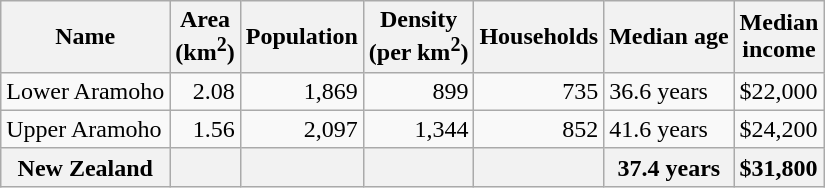<table class="wikitable">
<tr>
<th>Name</th>
<th>Area<br>(km<sup>2</sup>)</th>
<th>Population</th>
<th>Density<br>(per km<sup>2</sup>)</th>
<th>Households</th>
<th>Median age</th>
<th>Median<br>income</th>
</tr>
<tr>
<td>Lower Aramoho</td>
<td style="text-align:right;">2.08</td>
<td style="text-align:right;">1,869</td>
<td style="text-align:right;">899</td>
<td style="text-align:right;">735</td>
<td>36.6 years</td>
<td>$22,000</td>
</tr>
<tr>
<td>Upper Aramoho</td>
<td style="text-align:right;">1.56</td>
<td style="text-align:right;">2,097</td>
<td style="text-align:right;">1,344</td>
<td style="text-align:right;">852</td>
<td>41.6 years</td>
<td>$24,200</td>
</tr>
<tr>
<th>New Zealand</th>
<th></th>
<th></th>
<th></th>
<th></th>
<th>37.4 years</th>
<th style="text-align:left;">$31,800</th>
</tr>
</table>
